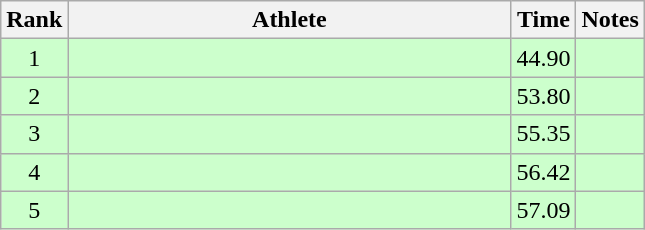<table class="wikitable" style="text-align:center">
<tr>
<th>Rank</th>
<th Style="width:18em">Athlete</th>
<th>Time</th>
<th>Notes</th>
</tr>
<tr style="background:#cfc">
<td>1</td>
<td style="text-align:left"></td>
<td>44.90</td>
<td></td>
</tr>
<tr style="background:#cfc">
<td>2</td>
<td style="text-align:left"></td>
<td>53.80</td>
<td></td>
</tr>
<tr style="background:#cfc">
<td>3</td>
<td style="text-align:left"></td>
<td>55.35</td>
<td></td>
</tr>
<tr style="background:#cfc">
<td>4</td>
<td style="text-align:left"></td>
<td>56.42</td>
<td></td>
</tr>
<tr style="background:#cfc">
<td>5</td>
<td style="text-align:left"></td>
<td>57.09</td>
<td></td>
</tr>
</table>
